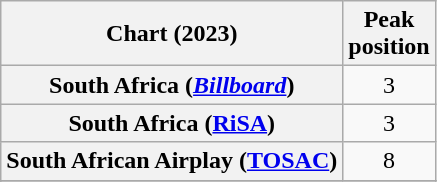<table class="wikitable sortable plainrowheaders" style="text-align:center">
<tr>
<th scope="col">Chart (2023)</th>
<th scope="col">Peak<br>position</th>
</tr>
<tr>
<th scope="row">South Africa (<em><a href='#'>Billboard</a></em>)</th>
<td>3</td>
</tr>
<tr>
<th scope="row">South Africa (<a href='#'>RiSA</a>)</th>
<td>3</td>
</tr>
<tr>
<th scope="row">South African Airplay (<a href='#'>TOSAC</a>)</th>
<td>8</td>
</tr>
<tr>
</tr>
<tr>
</tr>
</table>
